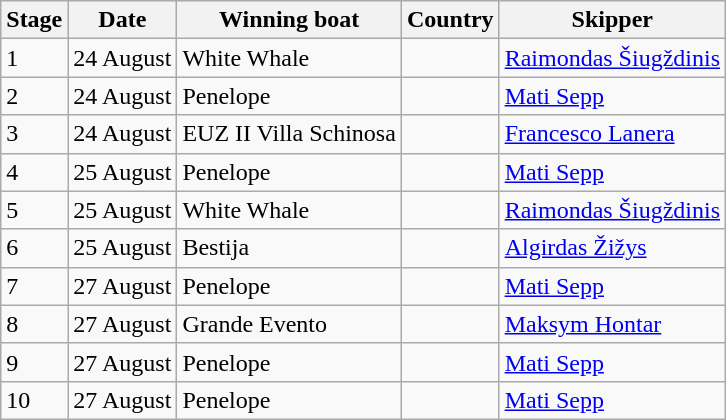<table class="wikitable" style="font-size:100%">
<tr>
<th>Stage</th>
<th>Date</th>
<th>Winning boat</th>
<th>Country</th>
<th>Skipper</th>
</tr>
<tr>
<td>1</td>
<td>24 August</td>
<td>White Whale</td>
<td></td>
<td><a href='#'>Raimondas Šiugždinis</a></td>
</tr>
<tr>
<td>2</td>
<td>24 August</td>
<td>Penelope</td>
<td></td>
<td><a href='#'>Mati Sepp</a></td>
</tr>
<tr>
<td>3</td>
<td>24 August</td>
<td>EUZ II Villa Schinosa</td>
<td></td>
<td><a href='#'>Francesco Lanera</a></td>
</tr>
<tr>
<td>4</td>
<td>25 August</td>
<td>Penelope</td>
<td></td>
<td><a href='#'>Mati Sepp</a></td>
</tr>
<tr>
<td>5</td>
<td>25 August</td>
<td>White Whale</td>
<td></td>
<td><a href='#'>Raimondas Šiugždinis</a></td>
</tr>
<tr>
<td>6</td>
<td>25 August</td>
<td>Bestija</td>
<td></td>
<td><a href='#'>Algirdas Žižys</a></td>
</tr>
<tr>
<td>7</td>
<td>27 August</td>
<td>Penelope</td>
<td></td>
<td><a href='#'>Mati Sepp</a></td>
</tr>
<tr>
<td>8</td>
<td>27 August</td>
<td>Grande Evento</td>
<td></td>
<td><a href='#'>Maksym Hontar</a></td>
</tr>
<tr>
<td>9</td>
<td>27 August</td>
<td>Penelope</td>
<td></td>
<td><a href='#'>Mati Sepp</a></td>
</tr>
<tr>
<td>10</td>
<td>27 August</td>
<td>Penelope</td>
<td></td>
<td><a href='#'>Mati Sepp</a></td>
</tr>
</table>
